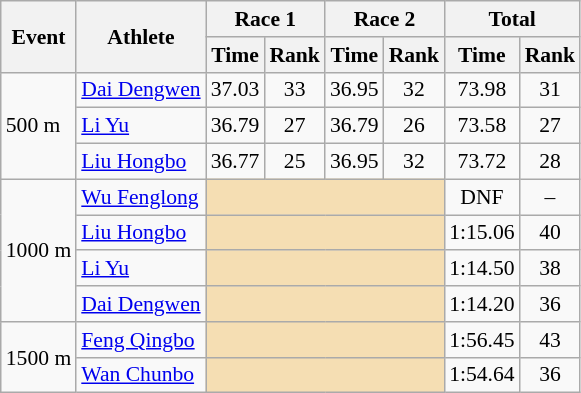<table class="wikitable" border="1" style="font-size:90%">
<tr>
<th rowspan=2>Event</th>
<th rowspan=2>Athlete</th>
<th colspan=2>Race 1</th>
<th colspan=2>Race 2</th>
<th colspan=2>Total</th>
</tr>
<tr>
<th>Time</th>
<th>Rank</th>
<th>Time</th>
<th>Rank</th>
<th>Time</th>
<th>Rank</th>
</tr>
<tr>
<td rowspan=3>500 m</td>
<td><a href='#'>Dai Dengwen</a></td>
<td align=center>37.03</td>
<td align=center>33</td>
<td align=center>36.95</td>
<td align=center>32</td>
<td align=center>73.98</td>
<td align=center>31</td>
</tr>
<tr>
<td><a href='#'>Li Yu</a></td>
<td align=center>36.79</td>
<td align=center>27</td>
<td align=center>36.79</td>
<td align=center>26</td>
<td align=center>73.58</td>
<td align=center>27</td>
</tr>
<tr>
<td><a href='#'>Liu Hongbo</a></td>
<td align=center>36.77</td>
<td align=center>25</td>
<td align=center>36.95</td>
<td align=center>32</td>
<td align=center>73.72</td>
<td align=center>28</td>
</tr>
<tr>
<td rowspan=4>1000 m</td>
<td><a href='#'>Wu Fenglong</a></td>
<td colspan="4" bgcolor="wheat"></td>
<td align=center>DNF</td>
<td align=center>–</td>
</tr>
<tr>
<td><a href='#'>Liu Hongbo</a></td>
<td colspan="4" bgcolor="wheat"></td>
<td align=center>1:15.06</td>
<td align=center>40</td>
</tr>
<tr>
<td><a href='#'>Li Yu</a></td>
<td colspan="4" bgcolor="wheat"></td>
<td align=center>1:14.50</td>
<td align=center>38</td>
</tr>
<tr>
<td><a href='#'>Dai Dengwen</a></td>
<td colspan="4" bgcolor="wheat"></td>
<td align=center>1:14.20</td>
<td align=center>36</td>
</tr>
<tr>
<td rowspan=2>1500 m</td>
<td><a href='#'>Feng Qingbo</a></td>
<td colspan="4" bgcolor="wheat"></td>
<td align=center>1:56.45</td>
<td align=center>43</td>
</tr>
<tr>
<td><a href='#'>Wan Chunbo</a></td>
<td colspan="4" bgcolor="wheat"></td>
<td align=center>1:54.64</td>
<td align=center>36</td>
</tr>
</table>
